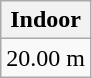<table class="wikitable" border="1" align="upright">
<tr>
<th>Indoor</th>
</tr>
<tr>
<td>20.00 m</td>
</tr>
</table>
